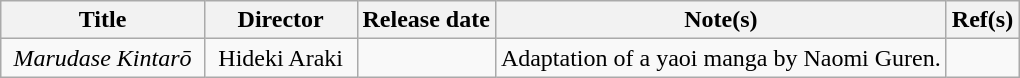<table class="wikitable sortable" style="text-align:center; margin=auto; ">
<tr>
<th scope="col" width=20%>Title</th>
<th scope="col" width=15%>Director</th>
<th scope="col">Release date</th>
<th scope="col" class="unsortable">Note(s)</th>
<th scope="col" class="unsortable">Ref(s)</th>
</tr>
<tr>
<td><em>Marudase Kintarō</em></td>
<td>Hideki Araki</td>
<td style="text-align:center"></td>
<td>Adaptation of a yaoi manga by Naomi Guren.</td>
<td style="text-align:center"></td>
</tr>
</table>
